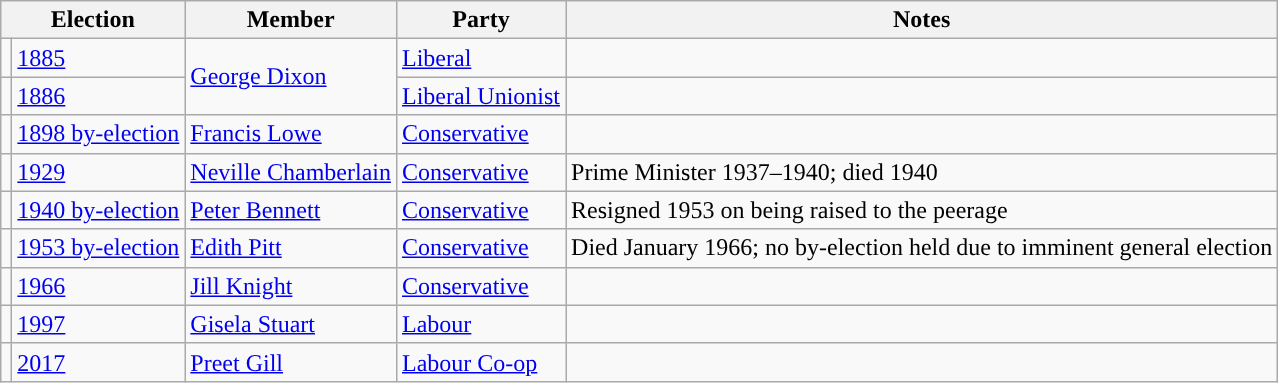<table class="wikitable">
<tr>
<th colspan="2">Election</th>
<th>Member</th>
<th>Party</th>
<th>Notes</th>
</tr>
<tr>
<td style="color:inherit;background-color: "></td>
<td><a href='#'>1885</a></td>
<td rowspan="2"><a href='#'>George Dixon</a></td>
<td><a href='#'>Liberal</a></td>
<td></td>
</tr>
<tr>
<td style="color:inherit;background-color: "></td>
<td><a href='#'>1886</a></td>
<td><a href='#'>Liberal Unionist</a></td>
<td></td>
</tr>
<tr>
<td style="color:inherit;background-color: "></td>
<td><a href='#'>1898 by-election</a></td>
<td><a href='#'>Francis Lowe</a></td>
<td><a href='#'>Conservative</a></td>
<td></td>
</tr>
<tr>
<td style="color:inherit;background-color: "></td>
<td><a href='#'>1929</a></td>
<td><a href='#'>Neville Chamberlain</a></td>
<td><a href='#'>Conservative</a></td>
<td>Prime Minister 1937–1940; died 1940</td>
</tr>
<tr>
<td style="color:inherit;background-color: "></td>
<td><a href='#'>1940 by-election</a></td>
<td><a href='#'>Peter Bennett</a></td>
<td><a href='#'>Conservative</a></td>
<td>Resigned 1953 on being raised to the peerage</td>
</tr>
<tr>
<td style="color:inherit;background-color: "></td>
<td><a href='#'>1953 by-election</a></td>
<td><a href='#'>Edith Pitt</a></td>
<td><a href='#'>Conservative</a></td>
<td>Died January 1966; no by-election held due to imminent general election</td>
</tr>
<tr>
<td style="color:inherit;background-color: "></td>
<td><a href='#'>1966</a></td>
<td><a href='#'>Jill Knight</a></td>
<td><a href='#'>Conservative</a></td>
<td></td>
</tr>
<tr>
<td style="color:inherit;background-color: "></td>
<td><a href='#'>1997</a></td>
<td><a href='#'>Gisela Stuart</a></td>
<td><a href='#'>Labour</a></td>
<td></td>
</tr>
<tr>
<td style="color:inherit;background-color: "></td>
<td><a href='#'>2017</a></td>
<td><a href='#'>Preet Gill</a></td>
<td><a href='#'>Labour Co-op</a></td>
<td></td>
</tr>
</table>
